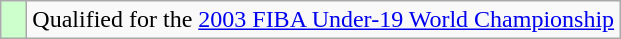<table class="wikitable">
<tr>
<td width=10px bgcolor="#ccffcc"></td>
<td>Qualified for the <a href='#'>2003 FIBA Under-19 World Championship</a></td>
</tr>
</table>
